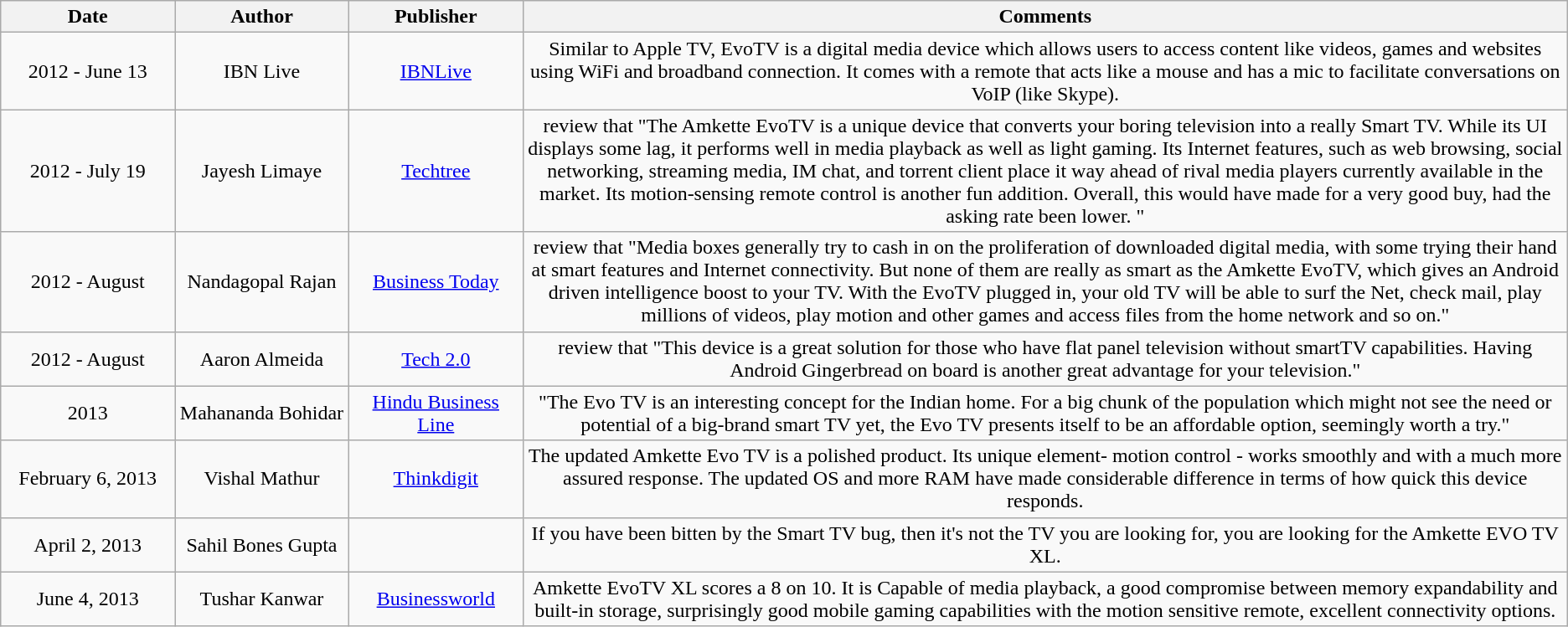<table class="wikitable sortable"  style="text-align: center;">
<tr>
<th width="10%">Date</th>
<th width="10%">Author</th>
<th width="10%">Publisher</th>
<th width="60%">Comments</th>
</tr>
<tr>
<td>2012 - June 13</td>
<td>IBN Live</td>
<td><a href='#'>IBNLive</a></td>
<td>Similar to Apple TV, EvoTV is a digital media device which allows users to access content like videos, games and websites using WiFi and broadband connection. It comes with a remote that acts like a mouse and has a mic to facilitate conversations on VoIP (like Skype).</td>
</tr>
<tr>
<td>2012 - July 19</td>
<td>Jayesh Limaye</td>
<td><a href='#'>Techtree</a></td>
<td>review that "The Amkette EvoTV is a unique device that converts your boring television into a really Smart TV. While its UI displays some lag, it performs well in media playback as well as light gaming. Its Internet features, such as web browsing, social networking, streaming media, IM chat, and torrent client place it way ahead of  rival media players currently available in the market. Its motion-sensing remote control is another fun addition. Overall, this would have made for a very good buy, had the asking rate been lower. " </td>
</tr>
<tr>
<td>2012 - August</td>
<td>Nandagopal Rajan</td>
<td><a href='#'>Business Today</a></td>
<td>review that "Media boxes generally try to cash in on the proliferation of downloaded digital media, with some trying their hand at smart features and Internet connectivity. But none of them are really as smart as the Amkette EvoTV, which gives an Android driven intelligence boost to your TV. With the EvoTV plugged in, your old TV will be able to surf the Net, check mail, play millions of videos, play motion and other games and access files from the home network and so on."</td>
</tr>
<tr>
<td>2012 - August</td>
<td>Aaron Almeida</td>
<td><a href='#'>Tech 2.0</a></td>
<td>review that "This device is a great solution for those who have flat panel television without smartTV capabilities. Having Android Gingerbread on board is another great advantage for your television."</td>
</tr>
<tr>
<td>2013</td>
<td>Mahananda Bohidar</td>
<td><a href='#'>Hindu Business Line</a></td>
<td>"The Evo TV is an interesting concept for the Indian home. For a big chunk of the population which might not see the need or potential of a big-brand smart TV yet, the Evo TV presents itself to be an affordable option, seemingly worth a try."</td>
</tr>
<tr>
<td>February 6, 2013</td>
<td>Vishal Mathur</td>
<td><a href='#'>Thinkdigit</a></td>
<td>The updated Amkette Evo TV is a polished product. Its unique element- motion control - works smoothly and with a much more assured response. The updated OS and more RAM have made considerable difference in terms of how quick this device responds.</td>
</tr>
<tr>
<td>April 2, 2013</td>
<td>Sahil Bones Gupta</td>
<td></td>
<td>If you have been bitten by the Smart TV bug, then it's not the TV you are looking for, you are looking for the Amkette EVO TV XL.</td>
</tr>
<tr>
<td>June 4, 2013</td>
<td>Tushar Kanwar</td>
<td><a href='#'>Businessworld</a></td>
<td>Amkette EvoTV XL scores a 8 on 10. It is Capable of media playback, a good compromise between memory expandability and built-in storage, surprisingly good mobile gaming capabilities with the motion sensitive remote, excellent connectivity options.</td>
</tr>
</table>
